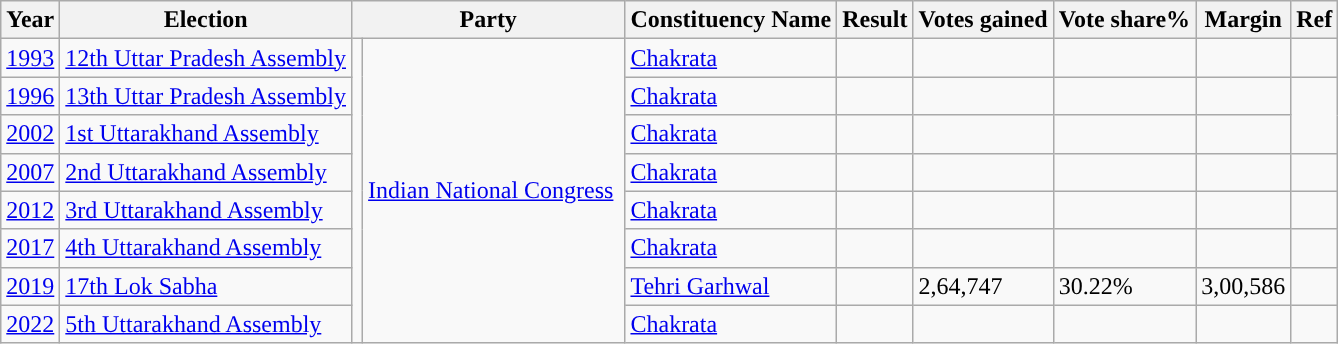<table class="wikitable">
<tr>
<th>Year</th>
<th>Election</th>
<th colspan="2">Party</th>
<th>Constituency Name</th>
<th>Result</th>
<th>Votes gained</th>
<th>Vote share%</th>
<th>Margin</th>
<th>Ref</th>
</tr>
<tr>
<td><a href='#'>1993</a></td>
<td><a href='#'>12th Uttar Pradesh Assembly</a></td>
<td rowspan="8" style="background-color: "></td>
<td rowspan="8"><a href='#'>Indian National Congress</a> </td>
<td><a href='#'>Chakrata</a></td>
<td></td>
<td></td>
<td></td>
<td></td>
<td></td>
</tr>
<tr>
<td><a href='#'>1996</a></td>
<td><a href='#'>13th Uttar Pradesh Assembly</a></td>
<td><a href='#'>Chakrata</a></td>
<td></td>
<td></td>
<td></td>
<td></td>
</tr>
<tr>
<td><a href='#'>2002</a></td>
<td><a href='#'>1st Uttarakhand Assembly</a></td>
<td><a href='#'>Chakrata</a></td>
<td></td>
<td></td>
<td></td>
<td></td>
</tr>
<tr>
<td><a href='#'>2007</a></td>
<td><a href='#'>2nd Uttarakhand Assembly</a></td>
<td><a href='#'>Chakrata</a></td>
<td></td>
<td></td>
<td></td>
<td></td>
<td></td>
</tr>
<tr>
<td><a href='#'>2012</a></td>
<td><a href='#'>3rd Uttarakhand Assembly</a></td>
<td><a href='#'>Chakrata</a></td>
<td></td>
<td></td>
<td></td>
<td></td>
<td></td>
</tr>
<tr>
<td><a href='#'>2017</a></td>
<td><a href='#'>4th Uttarakhand Assembly</a></td>
<td><a href='#'>Chakrata</a></td>
<td></td>
<td></td>
<td></td>
<td></td>
<td></td>
</tr>
<tr>
<td><a href='#'>2019</a></td>
<td><a href='#'>17th Lok Sabha</a></td>
<td><a href='#'>Tehri Garhwal</a></td>
<td></td>
<td>2,64,747</td>
<td>30.22%</td>
<td>3,00,586</td>
<td></td>
</tr>
<tr>
<td><a href='#'>2022</a></td>
<td><a href='#'>5th Uttarakhand Assembly</a></td>
<td><a href='#'>Chakrata</a></td>
<td></td>
<td></td>
<td></td>
<td></td>
<td></td>
</tr>
</table>
